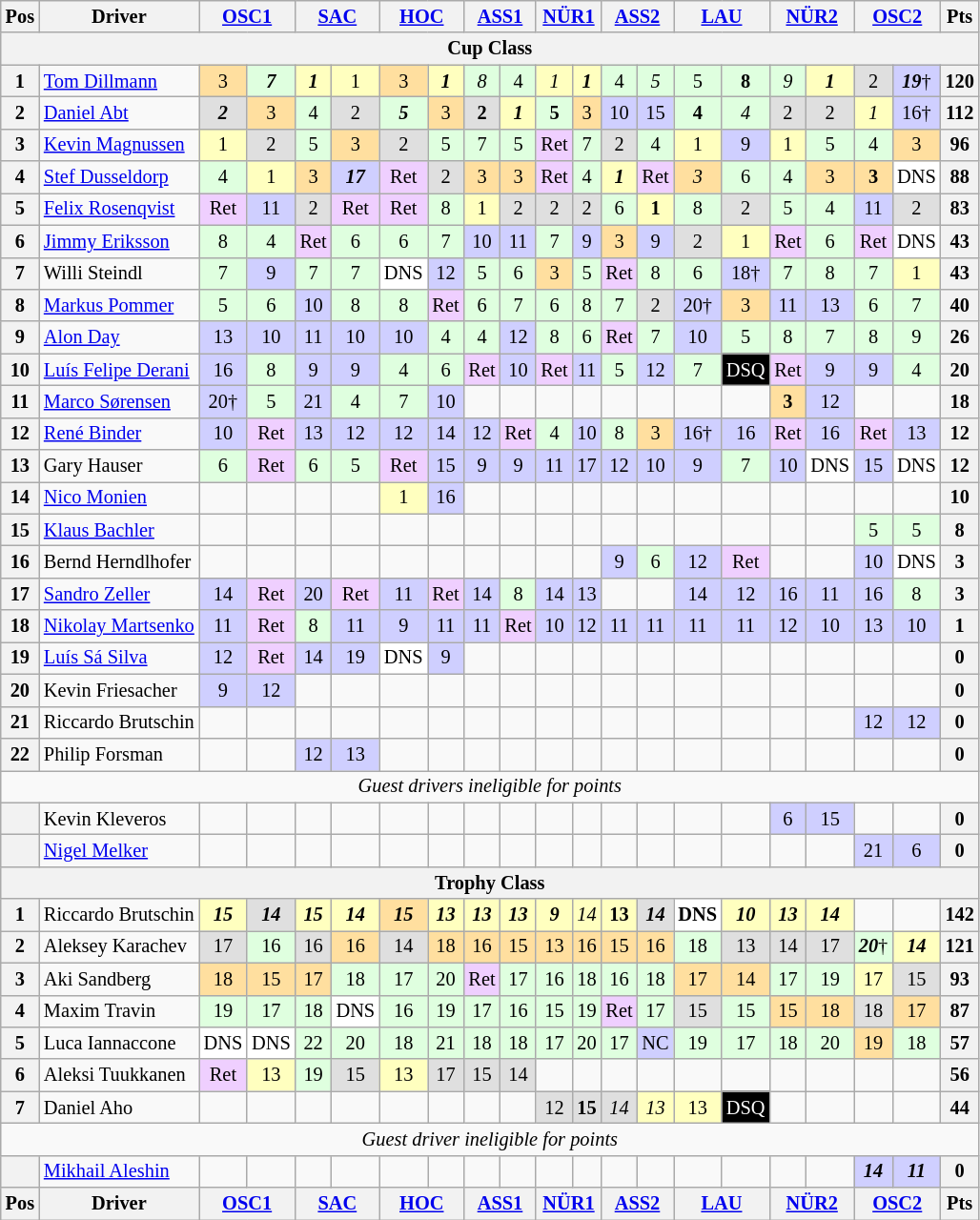<table align=left| class="wikitable" style="font-size: 85%; text-align: center">
<tr valign="top">
<th valign=middle>Pos</th>
<th valign=middle>Driver</th>
<th colspan=2><a href='#'>OSC1</a></th>
<th colspan=2><a href='#'>SAC</a></th>
<th colspan=2><a href='#'>HOC</a></th>
<th colspan=2><a href='#'>ASS1</a></th>
<th colspan=2><a href='#'>NÜR1</a></th>
<th colspan=2><a href='#'>ASS2</a></th>
<th colspan=2><a href='#'>LAU</a></th>
<th colspan=2><a href='#'>NÜR2</a></th>
<th colspan=2><a href='#'>OSC2</a></th>
<th valign="middle">Pts</th>
</tr>
<tr>
<th colspan=21>Cup Class</th>
</tr>
<tr>
<th>1</th>
<td align=left> <a href='#'>Tom Dillmann</a></td>
<td style="background:#FFDF9F;">3</td>
<td style="background:#DFFFDF;"><strong><em>7</em></strong></td>
<td style="background:#FFFFBF;"><strong><em>1</em></strong></td>
<td style="background:#FFFFBF;">1</td>
<td style="background:#FFDF9F;">3</td>
<td style="background:#FFFFBF;"><strong><em>1</em></strong></td>
<td style="background:#DFFFDF;"><em>8</em></td>
<td style="background:#DFFFDF;">4</td>
<td style="background:#FFFFBF;"><em>1</em></td>
<td style="background:#FFFFBF;"><strong><em>1</em></strong></td>
<td style="background:#DFFFDF;">4</td>
<td style="background:#DFFFDF;"><em>5</em></td>
<td style="background:#DFFFDF;">5</td>
<td style="background:#DFFFDF;"><strong>8</strong></td>
<td style="background:#DFFFDF;"><em>9</em></td>
<td style="background:#FFFFBF;"><strong><em>1</em></strong></td>
<td style="background:#DFDFDF;">2</td>
<td style="background:#CFCFFF;"><strong><em>19</em></strong>†</td>
<th>120</th>
</tr>
<tr>
<th>2</th>
<td align=left> <a href='#'>Daniel Abt</a></td>
<td style="background:#DFDFDF;"><strong><em>2</em></strong></td>
<td style="background:#FFDF9F;">3</td>
<td style="background:#DFFFDF;">4</td>
<td style="background:#DFDFDF;">2</td>
<td style="background:#DFFFDF;"><strong><em>5</em></strong></td>
<td style="background:#FFDF9F;">3</td>
<td style="background:#DFDFDF;"><strong>2</strong></td>
<td style="background:#FFFFBF;"><strong><em>1</em></strong></td>
<td style="background:#DFFFDF;"><strong>5</strong></td>
<td style="background:#FFDF9F;">3</td>
<td style="background:#CFCFFF;">10</td>
<td style="background:#CFCFFF;">15</td>
<td style="background:#DFFFDF;"><strong>4</strong></td>
<td style="background:#DFFFDF;"><em>4</em></td>
<td style="background:#DFDFDF;">2</td>
<td style="background:#DFDFDF;">2</td>
<td style="background:#FFFFBF;"><em>1</em></td>
<td style="background:#CFCFFF;">16†</td>
<th>112</th>
</tr>
<tr>
<th>3</th>
<td align=left> <a href='#'>Kevin Magnussen</a></td>
<td style="background:#FFFFBF;">1</td>
<td style="background:#DFDFDF;">2</td>
<td style="background:#DFFFDF;">5</td>
<td style="background:#FFDF9F;">3</td>
<td style="background:#DFDFDF;">2</td>
<td style="background:#DFFFDF;">5</td>
<td style="background:#DFFFDF;">7</td>
<td style="background:#DFFFDF;">5</td>
<td style="background:#EFCFFF;">Ret</td>
<td style="background:#DFFFDF;">7</td>
<td style="background:#DFDFDF;">2</td>
<td style="background:#DFFFDF;">4</td>
<td style="background:#FFFFBF;">1</td>
<td style="background:#CFCFFF;">9</td>
<td style="background:#FFFFBF;">1</td>
<td style="background:#DFFFDF;">5</td>
<td style="background:#DFFFDF;">4</td>
<td style="background:#FFDF9F;">3</td>
<th>96</th>
</tr>
<tr>
<th>4</th>
<td align=left> <a href='#'>Stef Dusseldorp</a></td>
<td style="background:#DFFFDF;">4</td>
<td style="background:#FFFFBF;">1</td>
<td style="background:#FFDF9F;">3</td>
<td style="background:#CFCFFF;"><strong><em>17</em></strong></td>
<td style="background:#EFCFFF;">Ret</td>
<td style="background:#DFDFDF;">2</td>
<td style="background:#FFDF9F;">3</td>
<td style="background:#FFDF9F;">3</td>
<td style="background:#EFCFFF;">Ret</td>
<td style="background:#DFFFDF;">4</td>
<td style="background:#FFFFBF;"><strong><em>1</em></strong></td>
<td style="background:#EFCFFF;">Ret</td>
<td style="background:#FFDF9F;"><em>3</em></td>
<td style="background:#DFFFDF;">6</td>
<td style="background:#DFFFDF;">4</td>
<td style="background:#FFDF9F;">3</td>
<td style="background:#FFDF9F;"><strong>3</strong></td>
<td style="background:#FFFFFF;">DNS</td>
<th>88</th>
</tr>
<tr>
<th>5</th>
<td align=left> <a href='#'>Felix Rosenqvist</a></td>
<td style="background:#EFCFFF;">Ret</td>
<td style="background:#CFCFFF;">11</td>
<td style="background:#DFDFDF;">2</td>
<td style="background:#EFCFFF;">Ret</td>
<td style="background:#EFCFFF;">Ret</td>
<td style="background:#DFFFDF;">8</td>
<td style="background:#FFFFBF;">1</td>
<td style="background:#DFDFDF;">2</td>
<td style="background:#DFDFDF;">2</td>
<td style="background:#DFDFDF;">2</td>
<td style="background:#DFFFDF;">6</td>
<td style="background:#FFFFBF;"><strong>1</strong></td>
<td style="background:#DFFFDF;">8</td>
<td style="background:#DFDFDF;">2</td>
<td style="background:#DFFFDF;">5</td>
<td style="background:#DFFFDF;">4</td>
<td style="background:#CFCFFF;">11</td>
<td style="background:#DFDFDF;">2</td>
<th>83</th>
</tr>
<tr>
<th>6</th>
<td align=left> <a href='#'>Jimmy Eriksson</a></td>
<td style="background:#DFFFDF;">8</td>
<td style="background:#DFFFDF;">4</td>
<td style="background:#EFCFFF;">Ret</td>
<td style="background:#DFFFDF;">6</td>
<td style="background:#DFFFDF;">6</td>
<td style="background:#DFFFDF;">7</td>
<td style="background:#CFCFFF;">10</td>
<td style="background:#CFCFFF;">11</td>
<td style="background:#DFFFDF;">7</td>
<td style="background:#CFCFFF;">9</td>
<td style="background:#FFDF9F;">3</td>
<td style="background:#CFCFFF;">9</td>
<td style="background:#DFDFDF;">2</td>
<td style="background:#FFFFBF;">1</td>
<td style="background:#EFCFFF;">Ret</td>
<td style="background:#DFFFDF;">6</td>
<td style="background:#EFCFFF;">Ret</td>
<td style="background:#FFFFFF;">DNS</td>
<th>43</th>
</tr>
<tr>
<th>7</th>
<td align=left> Willi Steindl</td>
<td style="background:#DFFFDF;">7</td>
<td style="background:#CFCFFF;">9</td>
<td style="background:#DFFFDF;">7</td>
<td style="background:#DFFFDF;">7</td>
<td style="background:#FFFFFF;">DNS</td>
<td style="background:#CFCFFF;">12</td>
<td style="background:#DFFFDF;">5</td>
<td style="background:#DFFFDF;">6</td>
<td style="background:#FFDF9F;">3</td>
<td style="background:#DFFFDF;">5</td>
<td style="background:#EFCFFF;">Ret</td>
<td style="background:#DFFFDF;">8</td>
<td style="background:#DFFFDF;">6</td>
<td style="background:#CFCFFF;">18†</td>
<td style="background:#DFFFDF;">7</td>
<td style="background:#DFFFDF;">8</td>
<td style="background:#DFFFDF;">7</td>
<td style="background:#FFFFBF;">1</td>
<th>43</th>
</tr>
<tr>
<th>8</th>
<td align=left> <a href='#'>Markus Pommer</a></td>
<td style="background:#DFFFDF;">5</td>
<td style="background:#DFFFDF;">6</td>
<td style="background:#CFCFFF;">10</td>
<td style="background:#DFFFDF;">8</td>
<td style="background:#DFFFDF;">8</td>
<td style="background:#EFCFFF;">Ret</td>
<td style="background:#DFFFDF;">6</td>
<td style="background:#DFFFDF;">7</td>
<td style="background:#DFFFDF;">6</td>
<td style="background:#DFFFDF;">8</td>
<td style="background:#DFFFDF;">7</td>
<td style="background:#DFDFDF;">2</td>
<td style="background:#CFCFFF;">20†</td>
<td style="background:#FFDF9F;">3</td>
<td style="background:#CFCFFF;">11</td>
<td style="background:#CFCFFF;">13</td>
<td style="background:#DFFFDF;">6</td>
<td style="background:#DFFFDF;">7</td>
<th>40</th>
</tr>
<tr>
<th>9</th>
<td align=left> <a href='#'>Alon Day</a></td>
<td style="background:#CFCFFF;">13</td>
<td style="background:#CFCFFF;">10</td>
<td style="background:#CFCFFF;">11</td>
<td style="background:#CFCFFF;">10</td>
<td style="background:#CFCFFF;">10</td>
<td style="background:#DFFFDF;">4</td>
<td style="background:#DFFFDF;">4</td>
<td style="background:#CFCFFF;">12</td>
<td style="background:#DFFFDF;">8</td>
<td style="background:#DFFFDF;">6</td>
<td style="background:#EFCFFF;">Ret</td>
<td style="background:#DFFFDF;">7</td>
<td style="background:#CFCFFF;">10</td>
<td style="background:#DFFFDF;">5</td>
<td style="background:#DFFFDF;">8</td>
<td style="background:#DFFFDF;">7</td>
<td style="background:#DFFFDF;">8</td>
<td style="background:#DFFFDF;">9</td>
<th>26</th>
</tr>
<tr>
<th>10</th>
<td align=left> <a href='#'>Luís Felipe Derani</a></td>
<td style="background:#CFCFFF;">16</td>
<td style="background:#DFFFDF;">8</td>
<td style="background:#CFCFFF;">9</td>
<td style="background:#CFCFFF;">9</td>
<td style="background:#DFFFDF;">4</td>
<td style="background:#DFFFDF;">6</td>
<td style="background:#EFCFFF;">Ret</td>
<td style="background:#CFCFFF;">10</td>
<td style="background:#EFCFFF;">Ret</td>
<td style="background:#CFCFFF;">11</td>
<td style="background:#DFFFDF;">5</td>
<td style="background:#CFCFFF;">12</td>
<td style="background:#DFFFDF;">7</td>
<td style="background:black; color:white;">DSQ</td>
<td style="background:#EFCFFF;">Ret</td>
<td style="background:#CFCFFF;">9</td>
<td style="background:#CFCFFF;">9</td>
<td style="background:#DFFFDF;">4</td>
<th>20</th>
</tr>
<tr>
<th>11</th>
<td align=left> <a href='#'>Marco Sørensen</a></td>
<td style="background:#CFCFFF;">20†</td>
<td style="background:#DFFFDF;">5</td>
<td style="background:#CFCFFF;">21</td>
<td style="background:#DFFFDF;">4</td>
<td style="background:#DFFFDF;">7</td>
<td style="background:#CFCFFF;">10</td>
<td></td>
<td></td>
<td></td>
<td></td>
<td></td>
<td></td>
<td></td>
<td></td>
<td style="background:#FFDF9F;"><strong>3</strong></td>
<td style="background:#CFCFFF;">12</td>
<td></td>
<td></td>
<th>18</th>
</tr>
<tr>
<th>12</th>
<td align=left> <a href='#'>René Binder</a></td>
<td style="background:#CFCFFF;">10</td>
<td style="background:#EFCFFF;">Ret</td>
<td style="background:#CFCFFF;">13</td>
<td style="background:#CFCFFF;">12</td>
<td style="background:#CFCFFF;">12</td>
<td style="background:#CFCFFF;">14</td>
<td style="background:#CFCFFF;">12</td>
<td style="background:#EFCFFF;">Ret</td>
<td style="background:#DFFFDF;">4</td>
<td style="background:#CFCFFF;">10</td>
<td style="background:#DFFFDF;">8</td>
<td style="background:#FFDF9F;">3</td>
<td style="background:#CFCFFF;">16†</td>
<td style="background:#CFCFFF;">16</td>
<td style="background:#EFCFFF;">Ret</td>
<td style="background:#CFCFFF;">16</td>
<td style="background:#EFCFFF;">Ret</td>
<td style="background:#CFCFFF;">13</td>
<th>12</th>
</tr>
<tr>
<th>13</th>
<td align=left> Gary Hauser</td>
<td style="background:#DFFFDF;">6</td>
<td style="background:#EFCFFF;">Ret</td>
<td style="background:#DFFFDF;">6</td>
<td style="background:#DFFFDF;">5</td>
<td style="background:#EFCFFF;">Ret</td>
<td style="background:#CFCFFF;">15</td>
<td style="background:#CFCFFF;">9</td>
<td style="background:#CFCFFF;">9</td>
<td style="background:#CFCFFF;">11</td>
<td style="background:#CFCFFF;">17</td>
<td style="background:#CFCFFF;">12</td>
<td style="background:#CFCFFF;">10</td>
<td style="background:#CFCFFF;">9</td>
<td style="background:#DFFFDF;">7</td>
<td style="background:#CFCFFF;">10</td>
<td style="background:#FFFFFF;">DNS</td>
<td style="background:#CFCFFF;">15</td>
<td style="background:#FFFFFF;">DNS</td>
<th>12</th>
</tr>
<tr>
<th>14</th>
<td align=left> <a href='#'>Nico Monien</a></td>
<td></td>
<td></td>
<td></td>
<td></td>
<td style="background:#FFFFBF;">1</td>
<td style="background:#CFCFFF;">16</td>
<td></td>
<td></td>
<td></td>
<td></td>
<td></td>
<td></td>
<td></td>
<td></td>
<td></td>
<td></td>
<td></td>
<td></td>
<th>10</th>
</tr>
<tr>
<th>15</th>
<td align=left> <a href='#'>Klaus Bachler</a></td>
<td></td>
<td></td>
<td></td>
<td></td>
<td></td>
<td></td>
<td></td>
<td></td>
<td></td>
<td></td>
<td></td>
<td></td>
<td></td>
<td></td>
<td></td>
<td></td>
<td style="background:#DFFFDF;">5</td>
<td style="background:#DFFFDF;">5</td>
<th>8</th>
</tr>
<tr>
<th>16</th>
<td align=left> Bernd Herndlhofer</td>
<td></td>
<td></td>
<td></td>
<td></td>
<td></td>
<td></td>
<td></td>
<td></td>
<td></td>
<td></td>
<td style="background:#CFCFFF;">9</td>
<td style="background:#DFFFDF;">6</td>
<td style="background:#CFCFFF;">12</td>
<td style="background:#EFCFFF;">Ret</td>
<td></td>
<td></td>
<td style="background:#CFCFFF;">10</td>
<td style="background:#FFFFFF;">DNS</td>
<th>3</th>
</tr>
<tr>
<th>17</th>
<td align=left> <a href='#'>Sandro Zeller</a></td>
<td style="background:#CFCFFF;">14</td>
<td style="background:#EFCFFF;">Ret</td>
<td style="background:#CFCFFF;">20</td>
<td style="background:#EFCFFF;">Ret</td>
<td style="background:#CFCFFF;">11</td>
<td style="background:#EFCFFF;">Ret</td>
<td style="background:#CFCFFF;">14</td>
<td style="background:#DFFFDF;">8</td>
<td style="background:#CFCFFF;">14</td>
<td style="background:#CFCFFF;">13</td>
<td></td>
<td></td>
<td style="background:#CFCFFF;">14</td>
<td style="background:#CFCFFF;">12</td>
<td style="background:#CFCFFF;">16</td>
<td style="background:#CFCFFF;">11</td>
<td style="background:#CFCFFF;">16</td>
<td style="background:#DFFFDF;">8</td>
<th>3</th>
</tr>
<tr>
<th>18</th>
<td align=left> <a href='#'>Nikolay Martsenko</a></td>
<td style="background:#CFCFFF;">11</td>
<td style="background:#EFCFFF;">Ret</td>
<td style="background:#DFFFDF;">8</td>
<td style="background:#CFCFFF;">11</td>
<td style="background:#CFCFFF;">9</td>
<td style="background:#CFCFFF;">11</td>
<td style="background:#CFCFFF;">11</td>
<td style="background:#EFCFFF;">Ret</td>
<td style="background:#CFCFFF;">10</td>
<td style="background:#CFCFFF;">12</td>
<td style="background:#CFCFFF;">11</td>
<td style="background:#CFCFFF;">11</td>
<td style="background:#CFCFFF;">11</td>
<td style="background:#CFCFFF;">11</td>
<td style="background:#CFCFFF;">12</td>
<td style="background:#CFCFFF;">10</td>
<td style="background:#CFCFFF;">13</td>
<td style="background:#CFCFFF;">10</td>
<th>1</th>
</tr>
<tr>
<th>19</th>
<td align=left> <a href='#'>Luís Sá Silva</a></td>
<td style="background:#CFCFFF;">12</td>
<td style="background:#EFCFFF;">Ret</td>
<td style="background:#CFCFFF;">14</td>
<td style="background:#CFCFFF;">19</td>
<td style="background:#FFFFFF;">DNS</td>
<td style="background:#CFCFFF;">9</td>
<td></td>
<td></td>
<td></td>
<td></td>
<td></td>
<td></td>
<td></td>
<td></td>
<td></td>
<td></td>
<td></td>
<td></td>
<th>0</th>
</tr>
<tr>
<th>20</th>
<td align=left> Kevin Friesacher</td>
<td style="background:#CFCFFF;">9</td>
<td style="background:#CFCFFF;">12</td>
<td></td>
<td></td>
<td></td>
<td></td>
<td></td>
<td></td>
<td></td>
<td></td>
<td></td>
<td></td>
<td></td>
<td></td>
<td></td>
<td></td>
<td></td>
<td></td>
<th>0</th>
</tr>
<tr>
<th>21</th>
<td align=left> Riccardo Brutschin</td>
<td></td>
<td></td>
<td></td>
<td></td>
<td></td>
<td></td>
<td></td>
<td></td>
<td></td>
<td></td>
<td></td>
<td></td>
<td></td>
<td></td>
<td></td>
<td></td>
<td style="background:#CFCFFF;">12</td>
<td style="background:#CFCFFF;">12</td>
<th>0</th>
</tr>
<tr>
<th>22</th>
<td align=left> Philip Forsman</td>
<td></td>
<td></td>
<td style="background:#CFCFFF;">12</td>
<td style="background:#CFCFFF;">13</td>
<td></td>
<td></td>
<td></td>
<td></td>
<td></td>
<td></td>
<td></td>
<td></td>
<td></td>
<td></td>
<td></td>
<td></td>
<td></td>
<td></td>
<th>0</th>
</tr>
<tr>
<td colspan=21 align=center><em>Guest drivers ineligible for points</em></td>
</tr>
<tr>
<th></th>
<td align=left> Kevin Kleveros</td>
<td></td>
<td></td>
<td></td>
<td></td>
<td></td>
<td></td>
<td></td>
<td></td>
<td></td>
<td></td>
<td></td>
<td></td>
<td></td>
<td></td>
<td style="background:#CFCFFF;">6</td>
<td style="background:#CFCFFF;">15</td>
<td></td>
<td></td>
<th>0</th>
</tr>
<tr>
<th></th>
<td align=left> <a href='#'>Nigel Melker</a></td>
<td></td>
<td></td>
<td></td>
<td></td>
<td></td>
<td></td>
<td></td>
<td></td>
<td></td>
<td></td>
<td></td>
<td></td>
<td></td>
<td></td>
<td></td>
<td></td>
<td style="background:#CFCFFF;">21</td>
<td style="background:#CFCFFF;">6</td>
<th>0</th>
</tr>
<tr>
<th colspan=21>Trophy Class</th>
</tr>
<tr>
<th>1</th>
<td align=left nowrap> Riccardo Brutschin</td>
<td style="background:#FFFFBF;"><strong><em>15</em></strong></td>
<td style="background:#DFDFDF;"><strong><em>14</em></strong></td>
<td style="background:#FFFFBF;"><strong><em>15</em></strong></td>
<td style="background:#FFFFBF;"><strong><em>14</em></strong></td>
<td style="background:#FFDF9F;"><strong><em>15</em></strong></td>
<td style="background:#FFFFBF;"><strong><em>13</em></strong></td>
<td style="background:#FFFFBF;"><strong><em>13</em></strong></td>
<td style="background:#FFFFBF;"><strong><em>13</em></strong></td>
<td style="background:#FFFFBF;"><strong><em>9</em></strong></td>
<td style="background:#FFFFBF;"><em>14</em></td>
<td style="background:#FFFFBF;"><strong>13</strong></td>
<td style="background:#DFDFDF;"><strong><em>14</em></strong></td>
<td style="background:#FFFFFF;"><strong>DNS</strong></td>
<td style="background:#FFFFBF;"><strong><em>10</em></strong></td>
<td style="background:#FFFFBF;"><strong><em>13</em></strong></td>
<td style="background:#FFFFBF;"><strong><em>14</em></strong></td>
<td></td>
<td></td>
<th>142</th>
</tr>
<tr>
<th>2</th>
<td align=left> Aleksey Karachev</td>
<td style="background:#DFDFDF;">17</td>
<td style="background:#DFFFDF;">16</td>
<td style="background:#DFDFDF;">16</td>
<td style="background:#FFDF9F;">16</td>
<td style="background:#DFDFDF;">14</td>
<td style="background:#FFDF9F;">18</td>
<td style="background:#FFDF9F;">16</td>
<td style="background:#FFDF9F;">15</td>
<td style="background:#FFDF9F;">13</td>
<td style="background:#FFDF9F;">16</td>
<td style="background:#FFDF9F;">15</td>
<td style="background:#FFDF9F;">16</td>
<td style="background:#DFFFDF;">18</td>
<td style="background:#DFDFDF;">13</td>
<td style="background:#DFDFDF;">14</td>
<td style="background:#DFDFDF;">17</td>
<td style="background:#DFFFDF;"><strong><em>20</em></strong>†</td>
<td style="background:#FFFFBF;"><strong><em>14</em></strong></td>
<th>121</th>
</tr>
<tr>
<th>3</th>
<td align=left> Aki Sandberg</td>
<td style="background:#FFDF9F;">18</td>
<td style="background:#FFDF9F;">15</td>
<td style="background:#FFDF9F;">17</td>
<td style="background:#DFFFDF;">18</td>
<td style="background:#DFFFDF;">17</td>
<td style="background:#DFFFDF;">20</td>
<td style="background:#EFCFFF;">Ret</td>
<td style="background:#DFFFDF;">17</td>
<td style="background:#DFFFDF;">16</td>
<td style="background:#DFFFDF;">18</td>
<td style="background:#DFFFDF;">16</td>
<td style="background:#DFFFDF;">18</td>
<td style="background:#FFDF9F;">17</td>
<td style="background:#FFDF9F;">14</td>
<td style="background:#DFFFDF;">17</td>
<td style="background:#DFFFDF;">19</td>
<td style="background:#FFFFBF;">17</td>
<td style="background:#DFDFDF;">15</td>
<th>93</th>
</tr>
<tr>
<th>4</th>
<td align=left> Maxim Travin</td>
<td style="background:#DFFFDF;">19</td>
<td style="background:#DFFFDF;">17</td>
<td style="background:#DFFFDF;">18</td>
<td style="background:#FFFFFF;">DNS</td>
<td style="background:#DFFFDF;">16</td>
<td style="background:#DFFFDF;">19</td>
<td style="background:#DFFFDF;">17</td>
<td style="background:#DFFFDF;">16</td>
<td style="background:#DFFFDF;">15</td>
<td style="background:#DFFFDF;">19</td>
<td style="background:#EFCFFF;">Ret</td>
<td style="background:#DFFFDF;">17</td>
<td style="background:#DFDFDF;">15</td>
<td style="background:#DFFFDF;">15</td>
<td style="background:#FFDF9F;">15</td>
<td style="background:#FFDF9F;">18</td>
<td style="background:#DFDFDF;">18</td>
<td style="background:#FFDF9F;">17</td>
<th>87</th>
</tr>
<tr>
<th>5</th>
<td align=left> Luca Iannaccone</td>
<td style="background:#FFFFFF;">DNS</td>
<td style="background:#FFFFFF;">DNS</td>
<td style="background:#DFFFDF;">22</td>
<td style="background:#DFFFDF;">20</td>
<td style="background:#DFFFDF;">18</td>
<td style="background:#DFFFDF;">21</td>
<td style="background:#DFFFDF;">18</td>
<td style="background:#DFFFDF;">18</td>
<td style="background:#DFFFDF;">17</td>
<td style="background:#DFFFDF;">20</td>
<td style="background:#DFFFDF;">17</td>
<td style="background:#CFCFFF;">NC</td>
<td style="background:#DFFFDF;">19</td>
<td style="background:#DFFFDF;">17</td>
<td style="background:#DFFFDF;">18</td>
<td style="background:#DFFFDF;">20</td>
<td style="background:#FFDF9F;">19</td>
<td style="background:#DFFFDF;">18</td>
<th>57</th>
</tr>
<tr>
<th>6</th>
<td align=left> Aleksi Tuukkanen</td>
<td style="background:#EFCFFF;">Ret</td>
<td style="background:#FFFFBF;">13</td>
<td style="background:#DFFFDF;">19</td>
<td style="background:#DFDFDF;">15</td>
<td style="background:#FFFFBF;">13</td>
<td style="background:#DFDFDF;">17</td>
<td style="background:#DFDFDF;">15</td>
<td style="background:#DFDFDF;">14</td>
<td></td>
<td></td>
<td></td>
<td></td>
<td></td>
<td></td>
<td></td>
<td></td>
<td></td>
<td></td>
<th>56</th>
</tr>
<tr>
<th>7</th>
<td align=left> Daniel Aho</td>
<td></td>
<td></td>
<td></td>
<td></td>
<td></td>
<td></td>
<td></td>
<td></td>
<td style="background:#DFDFDF;">12</td>
<td style="background:#DFDFDF;"><strong>15</strong></td>
<td style="background:#DFDFDF;"><em>14</em></td>
<td style="background:#FFFFBF;"><em>13</em></td>
<td style="background:#FFFFBF;">13</td>
<td style="background:black; color:white;">DSQ</td>
<td></td>
<td></td>
<td></td>
<td></td>
<th>44</th>
</tr>
<tr>
<td colspan=21 align=center><em>Guest driver ineligible for points</em></td>
</tr>
<tr>
<th></th>
<td align=left> <a href='#'>Mikhail Aleshin</a></td>
<td></td>
<td></td>
<td></td>
<td></td>
<td></td>
<td></td>
<td></td>
<td></td>
<td></td>
<td></td>
<td></td>
<td></td>
<td></td>
<td></td>
<td></td>
<td></td>
<td style="background:#CFCFFF;"><strong><em>14</em></strong></td>
<td style="background:#CFCFFF;"><strong><em>11</em></strong></td>
<th>0</th>
</tr>
<tr valign="top">
<th valign=middle>Pos</th>
<th valign=middle>Driver</th>
<th colspan=2><a href='#'>OSC1</a></th>
<th colspan=2><a href='#'>SAC</a></th>
<th colspan=2><a href='#'>HOC</a></th>
<th colspan=2><a href='#'>ASS1</a></th>
<th colspan=2><a href='#'>NÜR1</a></th>
<th colspan=2><a href='#'>ASS2</a></th>
<th colspan=2><a href='#'>LAU</a></th>
<th colspan=2><a href='#'>NÜR2</a></th>
<th colspan=2><a href='#'>OSC2</a></th>
<th valign="middle">Pts</th>
</tr>
</table>
